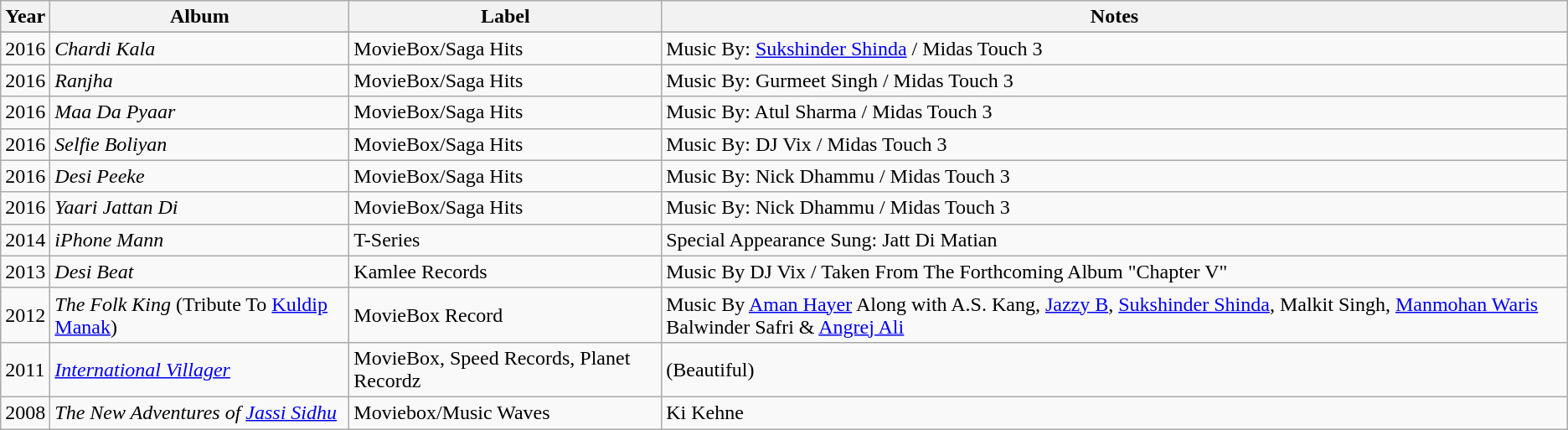<table class = "wikitable sortable">
<tr>
<th>Year</th>
<th>Album</th>
<th>Label</th>
<th>Notes</th>
</tr>
<tr>
</tr>
<tr>
<td>2016</td>
<td><em>Chardi Kala</em></td>
<td>MovieBox/Saga Hits</td>
<td>Music By: <a href='#'>Sukshinder Shinda</a> / Midas Touch 3</td>
</tr>
<tr>
<td>2016</td>
<td><em>Ranjha</em></td>
<td>MovieBox/Saga Hits</td>
<td>Music By: Gurmeet Singh / Midas Touch 3</td>
</tr>
<tr>
<td>2016</td>
<td><em>Maa Da Pyaar</em></td>
<td>MovieBox/Saga Hits</td>
<td>Music By: Atul Sharma / Midas Touch 3</td>
</tr>
<tr>
<td>2016</td>
<td><em>Selfie Boliyan</em></td>
<td>MovieBox/Saga Hits</td>
<td>Music By: DJ Vix / Midas Touch 3</td>
</tr>
<tr>
<td>2016</td>
<td><em>Desi Peeke</em></td>
<td>MovieBox/Saga Hits</td>
<td>Music By: Nick Dhammu / Midas Touch 3</td>
</tr>
<tr>
<td>2016</td>
<td><em>Yaari Jattan Di</em></td>
<td>MovieBox/Saga Hits</td>
<td>Music By: Nick Dhammu / Midas Touch 3</td>
</tr>
<tr>
<td>2014</td>
<td><em>iPhone Mann</em></td>
<td>T-Series</td>
<td>Special Appearance Sung: Jatt Di Matian</td>
</tr>
<tr>
<td>2013</td>
<td><em>Desi Beat</em></td>
<td>Kamlee Records</td>
<td>Music By DJ Vix / Taken From The Forthcoming Album "Chapter V"</td>
</tr>
<tr>
<td>2012</td>
<td><em>The Folk King</em> (Tribute To <a href='#'>Kuldip Manak</a>)</td>
<td>MovieBox Record</td>
<td>Music By <a href='#'>Aman Hayer</a> Along with A.S. Kang, <a href='#'>Jazzy B</a>, <a href='#'>Sukshinder Shinda</a>, Malkit Singh, <a href='#'>Manmohan Waris</a> Balwinder Safri & <a href='#'>Angrej Ali</a></td>
</tr>
<tr>
<td>2011</td>
<td><em><a href='#'>International Villager</a></em></td>
<td>MovieBox, Speed Records, Planet Recordz</td>
<td>(Beautiful)</td>
</tr>
<tr>
<td>2008</td>
<td><em>The New Adventures of <a href='#'>Jassi Sidhu</a></em></td>
<td>Moviebox/Music Waves</td>
<td>Ki Kehne</td>
</tr>
</table>
